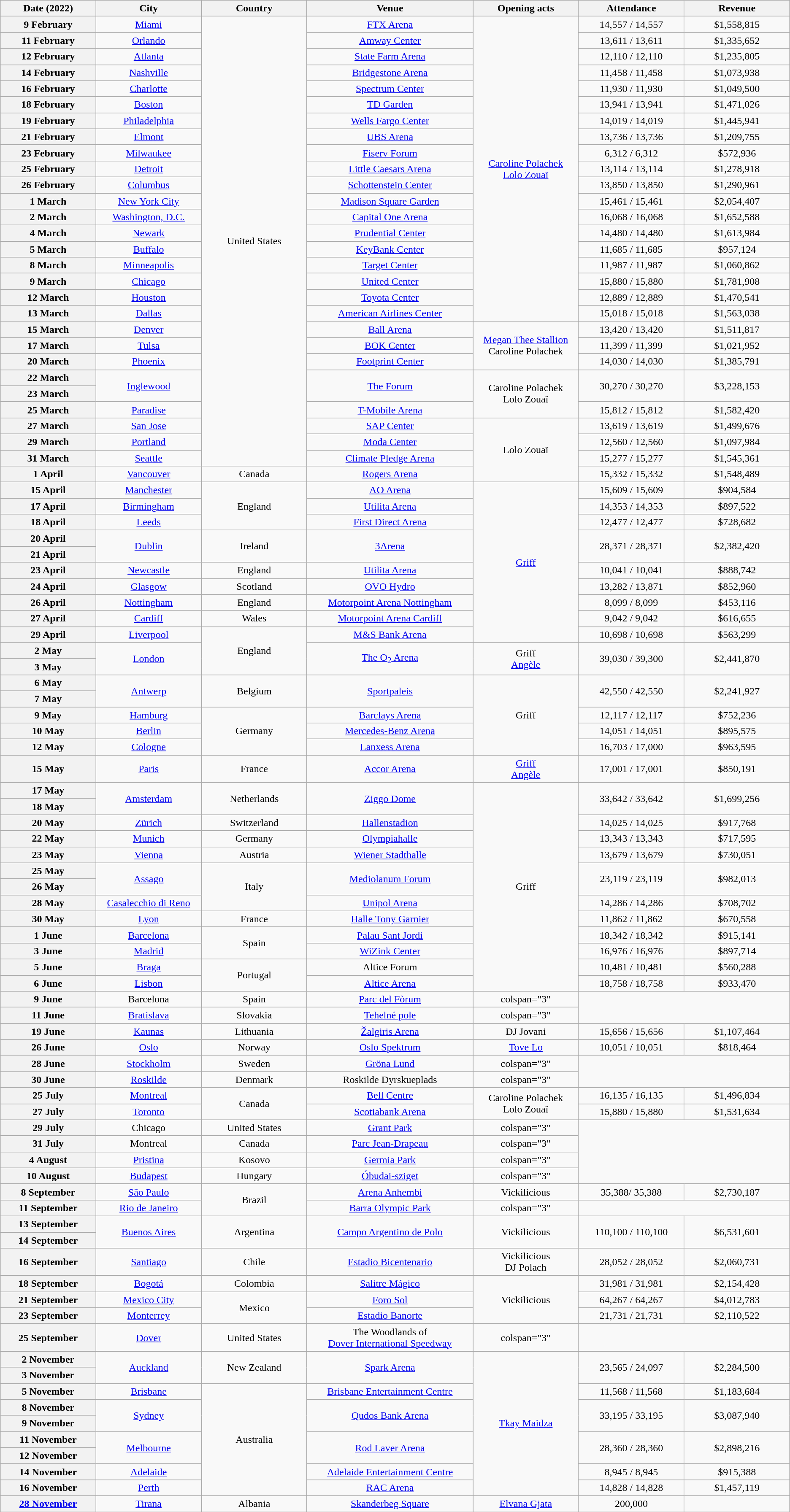<table class="wikitable plainrowheaders" style="text-align:center;">
<tr>
<th scope="col" style="width:9em;">Date (2022)</th>
<th scope="col" style="width:10em;">City</th>
<th scope="col" style="width:10em;">Country</th>
<th scope="col" style="width:16em;">Venue</th>
<th scope="col" style="width:10em;">Opening acts</th>
<th scope="col" style="width:10em;">Attendance</th>
<th scope="col" style="width:10em;">Revenue</th>
</tr>
<tr>
<th scope="row" style="text-align:center;">9 February</th>
<td><a href='#'>Miami</a></td>
<td rowspan="28">United States</td>
<td><a href='#'>FTX Arena</a></td>
<td rowspan="19"><a href='#'>Caroline Polachek</a><br><a href='#'>Lolo Zouaï</a></td>
<td>14,557 / 14,557</td>
<td>$1,558,815</td>
</tr>
<tr>
<th scope="row" style="text-align:center;">11 February</th>
<td><a href='#'>Orlando</a></td>
<td><a href='#'>Amway Center</a></td>
<td>13,611 / 13,611</td>
<td>$1,335,652</td>
</tr>
<tr>
<th scope="row" style="text-align:center;">12 February</th>
<td><a href='#'>Atlanta</a></td>
<td><a href='#'>State Farm Arena</a></td>
<td>12,110 / 12,110</td>
<td>$1,235,805</td>
</tr>
<tr>
<th scope="row" style="text-align:center;">14 February</th>
<td><a href='#'>Nashville</a></td>
<td><a href='#'>Bridgestone Arena</a></td>
<td>11,458 / 11,458</td>
<td>$1,073,938</td>
</tr>
<tr>
<th scope="row" style="text-align:center;">16 February</th>
<td><a href='#'>Charlotte</a></td>
<td><a href='#'>Spectrum Center</a></td>
<td>11,930 / 11,930</td>
<td>$1,049,500</td>
</tr>
<tr>
<th scope="row" style="text-align:center;">18 February</th>
<td><a href='#'>Boston</a></td>
<td><a href='#'>TD Garden</a></td>
<td>13,941 / 13,941</td>
<td>$1,471,026</td>
</tr>
<tr>
<th scope="row" style="text-align:center;">19 February</th>
<td><a href='#'>Philadelphia</a></td>
<td><a href='#'>Wells Fargo Center</a></td>
<td>14,019 / 14,019</td>
<td>$1,445,941</td>
</tr>
<tr>
<th scope="row" style="text-align:center;">21 February</th>
<td><a href='#'>Elmont</a></td>
<td><a href='#'>UBS Arena</a></td>
<td>13,736 / 13,736</td>
<td>$1,209,755</td>
</tr>
<tr>
<th scope="row" style="text-align:center;">23 February</th>
<td><a href='#'>Milwaukee</a></td>
<td><a href='#'>Fiserv Forum</a></td>
<td>6,312 / 6,312</td>
<td>$572,936</td>
</tr>
<tr>
<th scope="row" style="text-align:center;">25 February</th>
<td><a href='#'>Detroit</a></td>
<td><a href='#'>Little Caesars Arena</a></td>
<td>13,114 / 13,114</td>
<td>$1,278,918</td>
</tr>
<tr>
<th scope="row" style="text-align:center;">26 February</th>
<td><a href='#'>Columbus</a></td>
<td><a href='#'>Schottenstein Center</a></td>
<td>13,850 / 13,850</td>
<td>$1,290,961</td>
</tr>
<tr>
<th scope="row" style="text-align:center;">1 March</th>
<td><a href='#'>New York City</a></td>
<td><a href='#'>Madison Square Garden</a></td>
<td>15,461 / 15,461</td>
<td>$2,054,407</td>
</tr>
<tr>
<th scope="row" style="text-align:center;">2 March</th>
<td><a href='#'>Washington, D.C.</a></td>
<td><a href='#'>Capital One Arena</a></td>
<td>16,068 / 16,068</td>
<td>$1,652,588</td>
</tr>
<tr>
<th scope="row" style="text-align:center;">4 March</th>
<td><a href='#'>Newark</a></td>
<td><a href='#'>Prudential Center</a></td>
<td>14,480 / 14,480</td>
<td>$1,613,984</td>
</tr>
<tr>
<th scope="row" style="text-align:center;">5 March</th>
<td><a href='#'>Buffalo</a></td>
<td><a href='#'>KeyBank Center</a></td>
<td>11,685 / 11,685</td>
<td>$957,124</td>
</tr>
<tr>
<th scope="row" style="text-align:center;">8 March</th>
<td><a href='#'>Minneapolis</a></td>
<td><a href='#'>Target Center</a></td>
<td>11,987 / 11,987</td>
<td>$1,060,862</td>
</tr>
<tr>
<th scope="row" style="text-align:center;">9 March</th>
<td><a href='#'>Chicago</a></td>
<td><a href='#'>United Center</a></td>
<td>15,880 / 15,880</td>
<td>$1,781,908</td>
</tr>
<tr>
<th scope="row" style="text-align:center;">12 March</th>
<td><a href='#'>Houston</a></td>
<td><a href='#'>Toyota Center</a></td>
<td>12,889 / 12,889</td>
<td>$1,470,541</td>
</tr>
<tr>
<th scope="row" style="text-align:center;">13 March</th>
<td><a href='#'>Dallas</a></td>
<td><a href='#'>American Airlines Center</a></td>
<td>15,018 / 15,018</td>
<td>$1,563,038</td>
</tr>
<tr>
<th scope="row" style="text-align:center;">15 March</th>
<td><a href='#'>Denver</a></td>
<td><a href='#'>Ball Arena</a></td>
<td rowspan="3"><a href='#'>Megan Thee Stallion</a><br>Caroline Polachek</td>
<td>13,420 / 13,420</td>
<td>$1,511,817</td>
</tr>
<tr>
<th scope="row" style="text-align:center;">17 March</th>
<td><a href='#'>Tulsa</a></td>
<td><a href='#'>BOK Center</a></td>
<td>11,399 / 11,399</td>
<td>$1,021,952</td>
</tr>
<tr>
<th scope="row" style="text-align:center;">20 March</th>
<td><a href='#'>Phoenix</a></td>
<td><a href='#'>Footprint Center</a></td>
<td>14,030 / 14,030</td>
<td>$1,385,791</td>
</tr>
<tr>
<th scope="row" style="text-align:center;">22 March</th>
<td rowspan="2"><a href='#'>Inglewood</a></td>
<td rowspan="2"><a href='#'>The Forum</a></td>
<td rowspan="3">Caroline Polachek<br>Lolo Zouaï</td>
<td rowspan="2">30,270 / 30,270</td>
<td rowspan="2">$3,228,153</td>
</tr>
<tr>
<th scope="row" style="text-align:center;">23 March</th>
</tr>
<tr>
<th scope="row" style="text-align:center;">25 March</th>
<td><a href='#'>Paradise</a></td>
<td><a href='#'>T-Mobile Arena</a></td>
<td>15,812 / 15,812</td>
<td>$1,582,420</td>
</tr>
<tr>
<th scope="row" style="text-align:center;">27 March</th>
<td><a href='#'>San Jose</a></td>
<td><a href='#'>SAP Center</a></td>
<td rowspan="4">Lolo Zouaï</td>
<td>13,619 / 13,619</td>
<td>$1,499,676</td>
</tr>
<tr>
<th scope="row" style="text-align:center;">29 March</th>
<td><a href='#'>Portland</a></td>
<td><a href='#'>Moda Center</a></td>
<td>12,560 / 12,560</td>
<td>$1,097,984</td>
</tr>
<tr>
<th scope="row" style="text-align:center;">31 March</th>
<td><a href='#'>Seattle</a></td>
<td><a href='#'>Climate Pledge Arena</a></td>
<td>15,277 / 15,277</td>
<td>$1,545,361</td>
</tr>
<tr>
<th scope="row" style="text-align:center;">1 April</th>
<td><a href='#'>Vancouver</a></td>
<td>Canada</td>
<td><a href='#'>Rogers Arena</a></td>
<td>15,332 / 15,332</td>
<td>$1,548,489</td>
</tr>
<tr>
<th scope="row" style="text-align:center;">15 April</th>
<td><a href='#'>Manchester</a></td>
<td rowspan="3">England</td>
<td><a href='#'>AO Arena</a></td>
<td rowspan="10"><a href='#'>Griff</a></td>
<td>15,609 / 15,609</td>
<td>$904,584</td>
</tr>
<tr>
<th scope="row" style="text-align:center;">17 April</th>
<td><a href='#'>Birmingham</a></td>
<td><a href='#'>Utilita Arena</a></td>
<td>14,353 / 14,353</td>
<td>$897,522</td>
</tr>
<tr>
<th scope="row" style="text-align:center;">18 April</th>
<td><a href='#'>Leeds</a></td>
<td><a href='#'>First Direct Arena</a></td>
<td>12,477 / 12,477</td>
<td>$728,682</td>
</tr>
<tr>
<th scope="row" style="text-align:center;">20 April</th>
<td rowspan="2"><a href='#'>Dublin</a></td>
<td rowspan="2">Ireland</td>
<td rowspan="2"><a href='#'>3Arena</a></td>
<td rowspan="2">28,371 / 28,371</td>
<td rowspan="2">$2,382,420</td>
</tr>
<tr>
<th scope="row" style="text-align:center;">21 April</th>
</tr>
<tr>
<th scope="row" style="text-align:center;">23 April</th>
<td><a href='#'>Newcastle</a></td>
<td>England</td>
<td><a href='#'>Utilita Arena</a></td>
<td>10,041 / 10,041</td>
<td>$888,742</td>
</tr>
<tr>
<th scope="row" style="text-align:center;">24 April</th>
<td><a href='#'>Glasgow</a></td>
<td>Scotland</td>
<td><a href='#'>OVO Hydro</a></td>
<td>13,282 / 13,871</td>
<td>$852,960</td>
</tr>
<tr>
<th scope="row" style="text-align:center;">26 April</th>
<td><a href='#'>Nottingham</a></td>
<td>England</td>
<td><a href='#'>Motorpoint Arena Nottingham</a></td>
<td>8,099 / 8,099</td>
<td>$453,116</td>
</tr>
<tr>
<th scope="row" style="text-align:center;">27 April</th>
<td><a href='#'>Cardiff</a></td>
<td>Wales</td>
<td><a href='#'>Motorpoint Arena Cardiff</a></td>
<td>9,042 / 9,042</td>
<td>$616,655</td>
</tr>
<tr>
<th scope="row" style="text-align:center;">29 April</th>
<td><a href='#'>Liverpool</a></td>
<td rowspan="3">England</td>
<td><a href='#'>M&S Bank Arena</a></td>
<td>10,698 / 10,698</td>
<td>$563,299</td>
</tr>
<tr>
<th scope="row" style="text-align:center;">2 May</th>
<td rowspan="2"><a href='#'>London</a></td>
<td rowspan="2"><a href='#'>The O<sub>2</sub> Arena</a></td>
<td rowspan="2">Griff <br> <a href='#'>Angèle</a></td>
<td rowspan="2">39,030 / 39,300</td>
<td rowspan="2">$2,441,870</td>
</tr>
<tr>
<th scope="row" style="text-align:center;">3 May</th>
</tr>
<tr>
<th scope="row" style="text-align:center;">6 May</th>
<td rowspan="2"><a href='#'>Antwerp</a></td>
<td rowspan="2">Belgium</td>
<td rowspan="2"><a href='#'>Sportpaleis</a></td>
<td rowspan="5">Griff</td>
<td rowspan="2">42,550 / 42,550</td>
<td rowspan="2">$2,241,927</td>
</tr>
<tr>
<th scope="row" style="text-align:center;">7 May</th>
</tr>
<tr>
<th scope="row" style="text-align:center;">9 May</th>
<td><a href='#'>Hamburg</a></td>
<td rowspan="3">Germany</td>
<td><a href='#'>Barclays Arena</a></td>
<td>12,117 / 12,117</td>
<td>$752,236</td>
</tr>
<tr>
<th scope="row" style="text-align:center;">10 May</th>
<td><a href='#'>Berlin</a></td>
<td><a href='#'>Mercedes-Benz Arena</a></td>
<td>14,051 / 14,051</td>
<td>$895,575</td>
</tr>
<tr>
<th scope="row" style="text-align:center;">12 May</th>
<td><a href='#'>Cologne</a></td>
<td><a href='#'>Lanxess Arena</a></td>
<td>16,703 / 17,000</td>
<td>$963,595</td>
</tr>
<tr>
<th scope="row" style="text-align:center;">15 May</th>
<td><a href='#'>Paris</a></td>
<td>France</td>
<td><a href='#'>Accor Arena</a></td>
<td><a href='#'>Griff</a> <br> <a href='#'>Angèle</a></td>
<td>17,001 / 17,001</td>
<td>$850,191</td>
</tr>
<tr>
<th scope="row" style="text-align:center;">17 May</th>
<td rowspan="2"><a href='#'>Amsterdam</a></td>
<td rowspan="2">Netherlands</td>
<td rowspan="2"><a href='#'>Ziggo Dome</a></td>
<td rowspan="13">Griff</td>
<td rowspan="2">33,642 / 33,642</td>
<td rowspan="2">$1,699,256</td>
</tr>
<tr>
<th scope="row" style="text-align:center;">18 May</th>
</tr>
<tr>
<th scope="row" style="text-align:center;">20 May</th>
<td><a href='#'>Zürich</a></td>
<td>Switzerland</td>
<td><a href='#'>Hallenstadion</a></td>
<td>14,025 / 14,025</td>
<td>$917,768</td>
</tr>
<tr>
<th scope="row" style="text-align:center;">22 May</th>
<td><a href='#'>Munich</a></td>
<td>Germany</td>
<td><a href='#'>Olympiahalle</a></td>
<td>13,343 / 13,343</td>
<td>$717,595</td>
</tr>
<tr>
<th scope="row" style="text-align:center;">23 May</th>
<td><a href='#'>Vienna</a></td>
<td>Austria</td>
<td><a href='#'>Wiener Stadthalle</a></td>
<td>13,679 / 13,679</td>
<td>$730,051</td>
</tr>
<tr>
<th scope="row" style="text-align:center;">25 May</th>
<td rowspan="2"><a href='#'>Assago</a></td>
<td rowspan="3">Italy</td>
<td rowspan="2"><a href='#'>Mediolanum Forum</a></td>
<td rowspan="2">23,119 / 23,119</td>
<td rowspan="2">$982,013</td>
</tr>
<tr>
<th scope="row" style="text-align:center;">26 May</th>
</tr>
<tr>
<th scope="row" style="text-align:center;">28 May</th>
<td><a href='#'>Casalecchio di Reno</a></td>
<td><a href='#'>Unipol Arena</a></td>
<td>14,286 / 14,286</td>
<td>$708,702</td>
</tr>
<tr>
<th scope="row" style="text-align:center;">30 May</th>
<td><a href='#'>Lyon</a></td>
<td>France</td>
<td><a href='#'>Halle Tony Garnier</a></td>
<td>11,862 / 11,862</td>
<td>$670,558</td>
</tr>
<tr>
<th scope="row" style="text-align:center;">1 June</th>
<td><a href='#'>Barcelona</a></td>
<td rowspan="2">Spain</td>
<td><a href='#'>Palau Sant Jordi</a></td>
<td>18,342 / 18,342</td>
<td>$915,141</td>
</tr>
<tr>
<th scope="row" style="text-align:center;">3 June</th>
<td><a href='#'>Madrid</a></td>
<td><a href='#'>WiZink Center</a></td>
<td>16,976 / 16,976</td>
<td>$897,714</td>
</tr>
<tr>
<th scope="row" style="text-align:center;">5 June</th>
<td><a href='#'>Braga</a></td>
<td rowspan="2">Portugal</td>
<td>Altice Forum</td>
<td>10,481 / 10,481</td>
<td>$560,288</td>
</tr>
<tr>
<th scope="row" style="text-align:center;">6 June</th>
<td><a href='#'>Lisbon</a></td>
<td><a href='#'>Altice Arena</a></td>
<td>18,758 / 18,758</td>
<td>$933,470</td>
</tr>
<tr>
<th scope="row" style="text-align:center;">9 June</th>
<td>Barcelona</td>
<td>Spain</td>
<td><a href='#'>Parc del Fòrum</a></td>
<td>colspan="3" </td>
</tr>
<tr>
<th scope="row" style="text-align:center;">11 June</th>
<td><a href='#'>Bratislava</a></td>
<td>Slovakia</td>
<td><a href='#'>Tehelné pole</a></td>
<td>colspan="3" </td>
</tr>
<tr>
<th scope="row" style="text-align:center;">19 June</th>
<td><a href='#'>Kaunas</a></td>
<td>Lithuania</td>
<td><a href='#'>Žalgiris Arena</a></td>
<td>DJ Jovani</td>
<td>15,656 / 15,656</td>
<td>$1,107,464</td>
</tr>
<tr>
<th scope="row" style="text-align:center;">26 June</th>
<td><a href='#'>Oslo</a></td>
<td>Norway</td>
<td><a href='#'>Oslo Spektrum</a></td>
<td><a href='#'>Tove Lo</a></td>
<td>10,051 / 10,051</td>
<td>$818,464</td>
</tr>
<tr>
<th scope="row" style="text-align:center;">28 June</th>
<td><a href='#'>Stockholm</a></td>
<td>Sweden</td>
<td><a href='#'>Gröna Lund</a></td>
<td>colspan="3" </td>
</tr>
<tr>
<th scope="row" style="text-align:center;">30 June</th>
<td><a href='#'>Roskilde</a></td>
<td>Denmark</td>
<td>Roskilde Dyrskueplads</td>
<td>colspan="3" </td>
</tr>
<tr>
<th scope="row" style="text-align:center;">25 July</th>
<td><a href='#'>Montreal</a></td>
<td rowspan="2">Canada</td>
<td><a href='#'>Bell Centre</a></td>
<td rowspan="2">Caroline Polachek<br>Lolo Zouaï</td>
<td>16,135 / 16,135</td>
<td>$1,496,834</td>
</tr>
<tr>
<th scope="row" style="text-align:center;">27 July</th>
<td><a href='#'>Toronto</a></td>
<td><a href='#'>Scotiabank Arena</a></td>
<td>15,880 / 15,880</td>
<td>$1,531,634</td>
</tr>
<tr>
<th scope="row" style="text-align:center;">29 July</th>
<td>Chicago</td>
<td>United States</td>
<td><a href='#'>Grant Park</a></td>
<td>colspan="3" </td>
</tr>
<tr>
<th scope="row" style="text-align:center;">31 July</th>
<td>Montreal</td>
<td>Canada</td>
<td><a href='#'>Parc Jean-Drapeau</a></td>
<td>colspan="3" </td>
</tr>
<tr>
<th scope="row" style="text-align:center;">4 August</th>
<td><a href='#'>Pristina</a></td>
<td>Kosovo</td>
<td><a href='#'>Germia Park</a></td>
<td>colspan="3" </td>
</tr>
<tr>
<th scope="row" style="text-align:center;">10 August</th>
<td><a href='#'>Budapest</a></td>
<td>Hungary</td>
<td><a href='#'>Óbudai-sziget</a></td>
<td>colspan="3" </td>
</tr>
<tr>
<th scope="row" style="text-align:center;">8 September</th>
<td><a href='#'>São Paulo</a></td>
<td rowspan="2">Brazil</td>
<td><a href='#'>Arena Anhembi</a></td>
<td>Vickilicious</td>
<td>35,388/ 35,388</td>
<td>$2,730,187</td>
</tr>
<tr>
<th scope="row" style="text-align:center;">11 September</th>
<td><a href='#'>Rio de Janeiro</a></td>
<td><a href='#'>Barra Olympic Park</a></td>
<td>colspan="3" </td>
</tr>
<tr>
<th scope="row" style="text-align:center;">13 September</th>
<td rowspan="2"><a href='#'>Buenos Aires</a></td>
<td rowspan="2">Argentina</td>
<td rowspan="2"><a href='#'>Campo Argentino de Polo</a></td>
<td rowspan="2">Vickilicious</td>
<td rowspan="2">110,100 / 110,100</td>
<td rowspan="2">$6,531,601</td>
</tr>
<tr>
<th scope="row" style="text-align:center;">14 September</th>
</tr>
<tr>
<th scope="row" style="text-align:center;">16 September</th>
<td><a href='#'>Santiago</a></td>
<td>Chile</td>
<td><a href='#'>Estadio Bicentenario</a></td>
<td>Vickilicious <br> DJ Polach</td>
<td>28,052 / 28,052</td>
<td>$2,060,731</td>
</tr>
<tr>
<th scope="row" style="text-align:center;">18 September</th>
<td><a href='#'>Bogotá</a></td>
<td>Colombia</td>
<td><a href='#'>Salitre Mágico</a></td>
<td rowspan="3">Vickilicious</td>
<td>31,981 / 31,981</td>
<td>$2,154,428</td>
</tr>
<tr>
<th scope="row" style="text-align:center;">21 September</th>
<td><a href='#'>Mexico City</a></td>
<td rowspan="2">Mexico</td>
<td><a href='#'>Foro Sol</a></td>
<td>64,267 / 64,267</td>
<td>$4,012,783</td>
</tr>
<tr>
<th scope="row" style="text-align:center;">23 September</th>
<td><a href='#'>Monterrey</a></td>
<td><a href='#'>Estadio Banorte</a></td>
<td>21,731 / 21,731</td>
<td>$2,110,522</td>
</tr>
<tr>
<th scope="row" style="text-align:center;">25 September</th>
<td><a href='#'>Dover</a></td>
<td>United States</td>
<td>The Woodlands of<br><a href='#'>Dover International Speedway</a></td>
<td>colspan="3" </td>
</tr>
<tr>
<th scope="row" style="text-align:center;">2 November</th>
<td rowspan="2"><a href='#'>Auckland</a></td>
<td rowspan="2">New Zealand</td>
<td rowspan="2"><a href='#'>Spark Arena</a></td>
<td rowspan="9"><a href='#'>Tkay Maidza</a></td>
<td rowspan="2">23,565 / 24,097</td>
<td rowspan="2">$2,284,500</td>
</tr>
<tr>
<th scope="row" style="text-align:center;">3 November</th>
</tr>
<tr>
<th scope="row" style="text-align:center;">5 November</th>
<td><a href='#'>Brisbane</a></td>
<td rowspan="7">Australia</td>
<td><a href='#'>Brisbane Entertainment Centre</a></td>
<td>11,568 / 11,568</td>
<td>$1,183,684</td>
</tr>
<tr>
<th scope="row" style="text-align:center;">8 November</th>
<td rowspan="2"><a href='#'>Sydney</a></td>
<td rowspan="2"><a href='#'>Qudos Bank Arena</a></td>
<td rowspan="2">33,195 / 33,195</td>
<td rowspan="2">$3,087,940</td>
</tr>
<tr>
<th scope="row" style="text-align:center;">9 November</th>
</tr>
<tr>
<th scope="row" style="text-align:center;">11 November</th>
<td rowspan="2"><a href='#'>Melbourne</a></td>
<td rowspan="2"><a href='#'>Rod Laver Arena</a></td>
<td rowspan="2">28,360 / 28,360</td>
<td rowspan="2">$2,898,216</td>
</tr>
<tr>
<th scope="row" style="text-align:center;">12 November</th>
</tr>
<tr>
<th scope="row" style="text-align:center;">14 November</th>
<td><a href='#'>Adelaide</a></td>
<td><a href='#'>Adelaide Entertainment Centre</a></td>
<td>8,945 / 8,945</td>
<td>$915,388</td>
</tr>
<tr>
<th scope="row" style="text-align:center;">16 November</th>
<td><a href='#'>Perth</a></td>
<td><a href='#'>RAC Arena</a></td>
<td>14,828 / 14,828</td>
<td>$1,457,119</td>
</tr>
<tr>
<th scope="row" style="text-align:center;"><a href='#'>28 November</a></th>
<td><a href='#'>Tirana</a></td>
<td>Albania</td>
<td><a href='#'>Skanderbeg Square</a></td>
<td><a href='#'>Elvana Gjata</a></td>
<td>200,000</td>
<td></td>
</tr>
<tr>
</tr>
</table>
